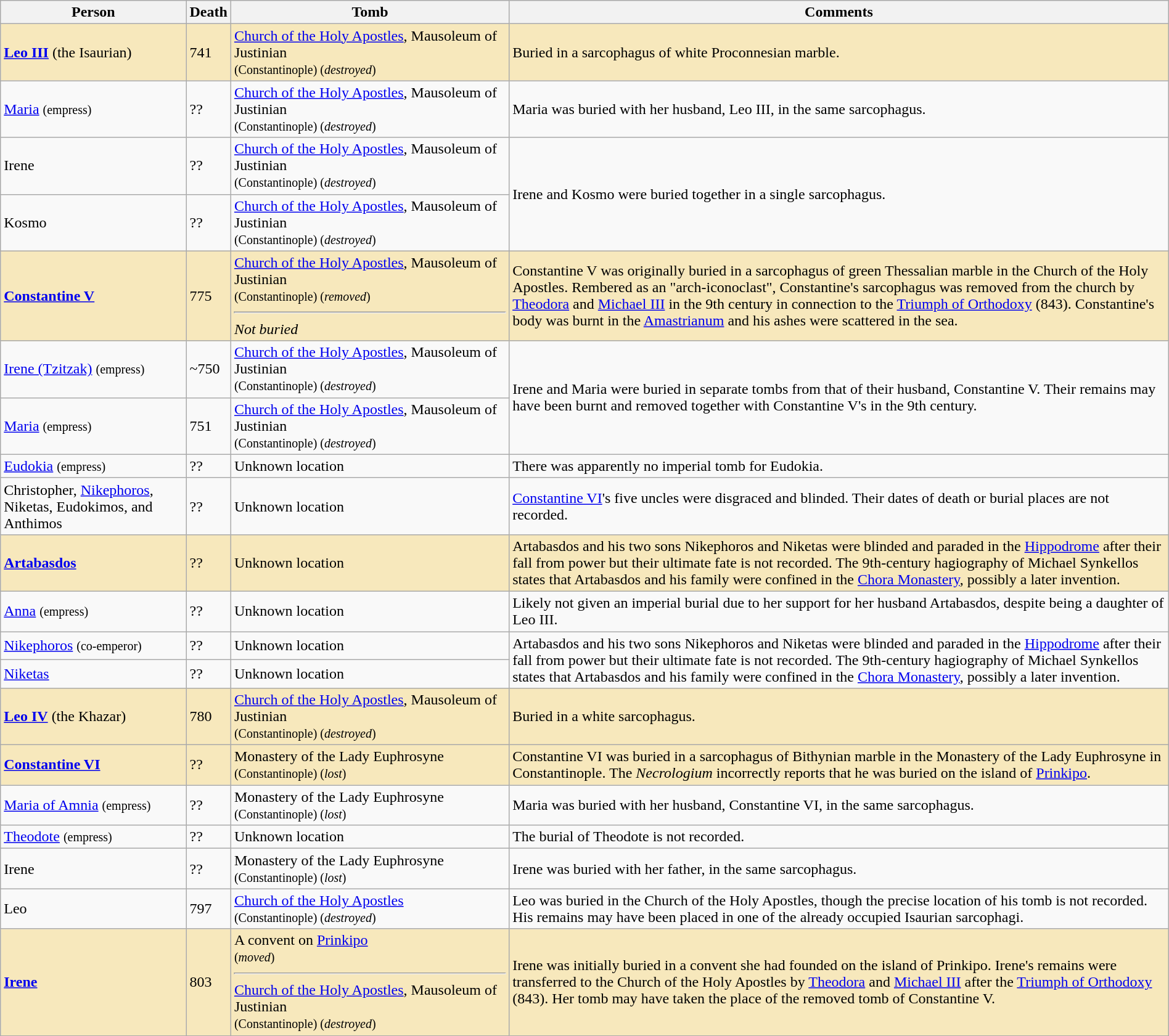<table class="wikitable plainrowheaders" style="width:100%;">
<tr>
<th scope="col" width="16%">Person</th>
<th scope="col" width="3%">Death</th>
<th scope="col" width="24%">Tomb</th>
<th scope="col" width="57%">Comments</th>
</tr>
<tr style="background:#f7e8bc;">
<td><strong><a href='#'>Leo III</a></strong> (the Isaurian)</td>
<td>741</td>
<td><a href='#'>Church of the Holy Apostles</a>, Mausoleum of Justinian<br><small>(Constantinople) (<em>destroyed</em>)</small></td>
<td>Buried in a sarcophagus of white Proconnesian marble.</td>
</tr>
<tr>
<td><a href='#'>Maria</a> <small>(empress)</small></td>
<td>??</td>
<td><a href='#'>Church of the Holy Apostles</a>, Mausoleum of Justinian<br><small>(Constantinople) (<em>destroyed</em>)</small></td>
<td>Maria was buried with her husband, Leo III, in the same sarcophagus.</td>
</tr>
<tr>
<td>Irene</td>
<td>??</td>
<td><a href='#'>Church of the Holy Apostles</a>, Mausoleum of Justinian<br><small>(Constantinople) (<em>destroyed</em>)</small></td>
<td rowspan=2>Irene and Kosmo were buried together in a single sarcophagus.</td>
</tr>
<tr>
<td>Kosmo</td>
<td>??</td>
<td><a href='#'>Church of the Holy Apostles</a>, Mausoleum of Justinian<br><small>(Constantinople) (<em>destroyed</em>)</small></td>
</tr>
<tr style="background:#f7e8bc;">
<td><strong><a href='#'>Constantine V</a></strong></td>
<td>775</td>
<td><a href='#'>Church of the Holy Apostles</a>, Mausoleum of Justinian<br><small>(Constantinople) (<em>removed</em>)</small><hr><em>Not buried</em></td>
<td>Constantine V was originally buried in a sarcophagus of green Thessalian marble in the Church of the Holy Apostles. Rembered as an "arch-iconoclast", Constantine's sarcophagus was removed from the church by <a href='#'>Theodora</a> and <a href='#'>Michael III</a> in the 9th century in connection to the <a href='#'>Triumph of Orthodoxy</a> (843). Constantine's body was burnt in the <a href='#'>Amastrianum</a> and his ashes were scattered in the sea.</td>
</tr>
<tr>
<td><a href='#'>Irene (Tzitzak)</a> <small>(empress)</small></td>
<td>~750</td>
<td><a href='#'>Church of the Holy Apostles</a>, Mausoleum of Justinian<br><small>(Constantinople) (<em>destroyed</em>)</small></td>
<td rowspan=2>Irene and Maria were buried in separate tombs from that of their husband, Constantine V. Their remains may have been burnt and removed together with Constantine V's in the 9th century.</td>
</tr>
<tr>
<td><a href='#'>Maria</a> <small>(empress)</small></td>
<td>751</td>
<td><a href='#'>Church of the Holy Apostles</a>, Mausoleum of Justinian<br><small>(Constantinople) (<em>destroyed</em>)</small></td>
</tr>
<tr>
<td><a href='#'>Eudokia</a> <small>(empress)</small></td>
<td>??</td>
<td>Unknown location</td>
<td>There was apparently no imperial tomb for Eudokia.</td>
</tr>
<tr>
<td>Christopher, <a href='#'>Nikephoros</a>, Niketas, Eudokimos, and Anthimos</td>
<td>??</td>
<td>Unknown location</td>
<td><a href='#'>Constantine VI</a>'s five uncles were disgraced and blinded. Their dates of death or burial places are not recorded.</td>
</tr>
<tr style="background:#f7e8bc;">
<td><strong><a href='#'>Artabasdos</a></strong></td>
<td>??</td>
<td>Unknown location</td>
<td>Artabasdos and his two sons Nikephoros and Niketas were blinded and paraded in the <a href='#'>Hippodrome</a> after their fall from power but their ultimate fate is not recorded. The 9th-century hagiography of Michael Synkellos states that Artabasdos and his family were confined in the <a href='#'>Chora Monastery</a>, possibly a later invention.</td>
</tr>
<tr>
<td><a href='#'>Anna</a> <small>(empress)</small></td>
<td>??</td>
<td>Unknown location</td>
<td>Likely not given an imperial burial due to her support for her husband Artabasdos, despite being a daughter of Leo III.</td>
</tr>
<tr>
<td><a href='#'>Nikephoros</a> <small>(co-emperor)</small></td>
<td>??</td>
<td>Unknown location</td>
<td rowspan=2>Artabasdos and his two sons Nikephoros and Niketas were blinded and paraded in the <a href='#'>Hippodrome</a> after their fall from power but their ultimate fate is not recorded. The 9th-century hagiography of Michael Synkellos states that Artabasdos and his family were confined in the <a href='#'>Chora Monastery</a>, possibly a later invention.</td>
</tr>
<tr>
<td><a href='#'>Niketas</a></td>
<td>??</td>
<td>Unknown location</td>
</tr>
<tr style="background:#f7e8bc;">
<td><strong><a href='#'>Leo IV</a></strong> (the Khazar)</td>
<td>780</td>
<td><a href='#'>Church of the Holy Apostles</a>, Mausoleum of Justinian<br><small>(Constantinople) (<em>destroyed</em>)</small></td>
<td>Buried in a white sarcophagus.</td>
</tr>
<tr style="background:#f7e8bc;">
<td><strong><a href='#'>Constantine VI</a></strong></td>
<td>??</td>
<td>Monastery of the Lady Euphrosyne<br><small>(Constantinople) (<em>lost</em>)</small></td>
<td>Constantine VI was buried in a sarcophagus of Bithynian marble in the Monastery of the Lady Euphrosyne in Constantinople. The <em>Necrologium</em> incorrectly reports that he was buried on the island of <a href='#'>Prinkipo</a>.</td>
</tr>
<tr>
<td><a href='#'>Maria of Amnia</a> <small>(empress)</small></td>
<td>??</td>
<td>Monastery of the Lady Euphrosyne<br><small>(Constantinople) (<em>lost</em>)</small></td>
<td>Maria was buried with her husband, Constantine VI, in the same sarcophagus.</td>
</tr>
<tr>
<td><a href='#'>Theodote</a> <small>(empress)</small></td>
<td>??</td>
<td>Unknown location</td>
<td>The burial of Theodote is not recorded.</td>
</tr>
<tr>
<td>Irene</td>
<td>??</td>
<td>Monastery of the Lady Euphrosyne<br><small>(Constantinople) (<em>lost</em>)</small></td>
<td>Irene was buried with her father, in the same sarcophagus.</td>
</tr>
<tr>
<td>Leo</td>
<td>797</td>
<td><a href='#'>Church of the Holy Apostles</a><br><small>(Constantinople) (<em>destroyed</em>)</small></td>
<td>Leo was buried in the Church of the Holy Apostles, though the precise location of his tomb is not recorded. His remains may have been placed in one of the already occupied Isaurian sarcophagi.</td>
</tr>
<tr style="background:#f7e8bc;">
<td><strong><a href='#'>Irene</a></strong></td>
<td>803</td>
<td>A convent on <a href='#'>Prinkipo</a><br><small>(<em>moved</em>)</small><hr><a href='#'>Church of the Holy Apostles</a>, Mausoleum of Justinian<br><small>(Constantinople) (<em>destroyed</em>)</small></td>
<td>Irene was initially buried in a convent she had founded on the island of Prinkipo. Irene's remains were transferred to the Church of the Holy Apostles by <a href='#'>Theodora</a> and <a href='#'>Michael III</a> after the <a href='#'>Triumph of Orthodoxy</a> (843). Her tomb may have taken the place of the removed tomb of Constantine V.</td>
</tr>
</table>
